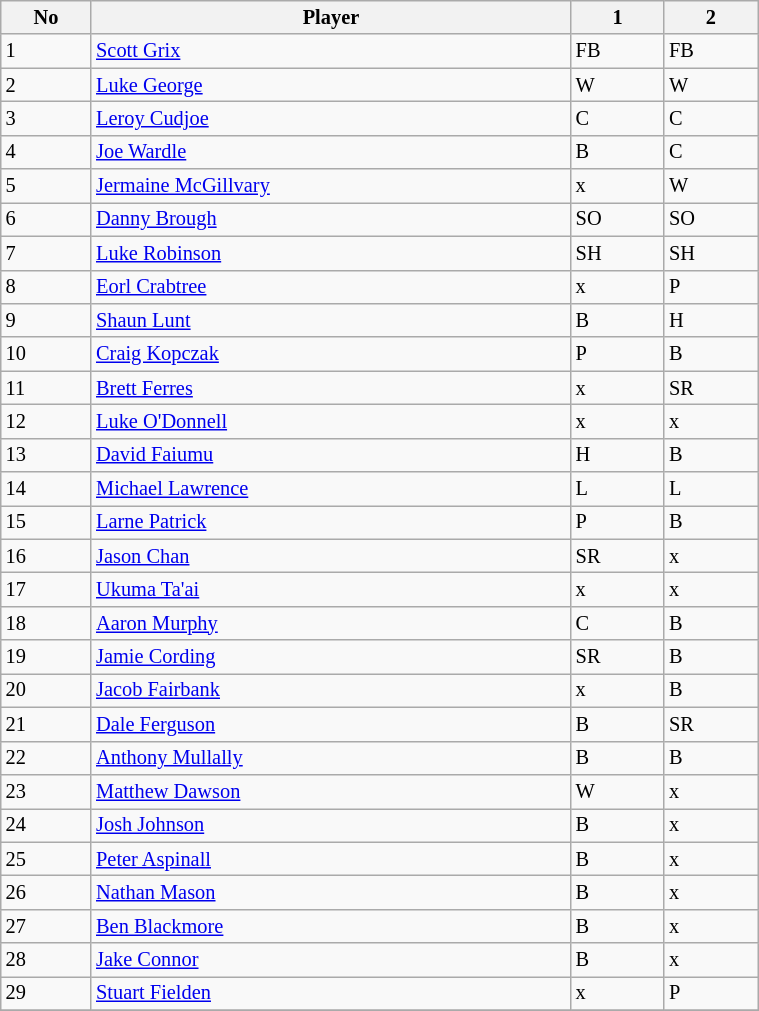<table class="wikitable" style="font-size:85%;" width="40%">
<tr>
<th>No</th>
<th>Player</th>
<th>1</th>
<th>2</th>
</tr>
<tr>
<td>1</td>
<td><a href='#'>Scott Grix</a></td>
<td>FB</td>
<td>FB</td>
</tr>
<tr>
<td>2</td>
<td><a href='#'>Luke George</a></td>
<td>W</td>
<td>W</td>
</tr>
<tr>
<td>3</td>
<td><a href='#'>Leroy Cudjoe</a></td>
<td>C</td>
<td>C</td>
</tr>
<tr>
<td>4</td>
<td><a href='#'>Joe Wardle</a></td>
<td>B</td>
<td>C</td>
</tr>
<tr>
<td>5</td>
<td><a href='#'>Jermaine McGillvary</a></td>
<td>x</td>
<td>W</td>
</tr>
<tr>
<td>6</td>
<td><a href='#'>Danny Brough</a></td>
<td>SO</td>
<td>SO</td>
</tr>
<tr>
<td>7</td>
<td><a href='#'>Luke Robinson</a></td>
<td>SH</td>
<td>SH</td>
</tr>
<tr>
<td>8</td>
<td><a href='#'>Eorl Crabtree</a></td>
<td>x</td>
<td>P</td>
</tr>
<tr>
<td>9</td>
<td><a href='#'>Shaun Lunt</a></td>
<td>B</td>
<td>H</td>
</tr>
<tr>
<td>10</td>
<td><a href='#'>Craig Kopczak</a></td>
<td>P</td>
<td>B</td>
</tr>
<tr>
<td>11</td>
<td><a href='#'>Brett Ferres</a></td>
<td>x</td>
<td>SR</td>
</tr>
<tr>
<td>12</td>
<td><a href='#'>Luke O'Donnell</a></td>
<td>x</td>
<td>x</td>
</tr>
<tr>
<td>13</td>
<td><a href='#'>David Faiumu</a></td>
<td>H</td>
<td>B</td>
</tr>
<tr>
<td>14</td>
<td><a href='#'>Michael Lawrence</a></td>
<td>L</td>
<td>L</td>
</tr>
<tr>
<td>15</td>
<td><a href='#'>Larne Patrick</a></td>
<td>P</td>
<td>B</td>
</tr>
<tr>
<td>16</td>
<td><a href='#'>Jason Chan</a></td>
<td>SR</td>
<td>x</td>
</tr>
<tr>
<td>17</td>
<td><a href='#'>Ukuma Ta'ai</a></td>
<td>x</td>
<td>x</td>
</tr>
<tr>
<td>18</td>
<td><a href='#'>Aaron Murphy</a></td>
<td>C</td>
<td>B</td>
</tr>
<tr>
<td>19</td>
<td><a href='#'>Jamie Cording</a></td>
<td>SR</td>
<td>B</td>
</tr>
<tr>
<td>20</td>
<td><a href='#'>Jacob Fairbank</a></td>
<td>x</td>
<td>B</td>
</tr>
<tr>
<td>21</td>
<td><a href='#'>Dale Ferguson</a></td>
<td>B</td>
<td>SR</td>
</tr>
<tr>
<td>22</td>
<td><a href='#'>Anthony Mullally</a></td>
<td>B</td>
<td>B</td>
</tr>
<tr>
<td>23</td>
<td><a href='#'>Matthew Dawson</a></td>
<td>W</td>
<td>x</td>
</tr>
<tr>
<td>24</td>
<td><a href='#'>Josh Johnson</a></td>
<td>B</td>
<td>x</td>
</tr>
<tr>
<td>25</td>
<td><a href='#'>Peter Aspinall</a></td>
<td>B</td>
<td>x</td>
</tr>
<tr>
<td>26</td>
<td><a href='#'>Nathan Mason</a></td>
<td>B</td>
<td>x</td>
</tr>
<tr>
<td>27</td>
<td><a href='#'>Ben Blackmore</a></td>
<td>B</td>
<td>x</td>
</tr>
<tr>
<td>28</td>
<td><a href='#'>Jake Connor</a></td>
<td>B</td>
<td>x</td>
</tr>
<tr>
<td>29</td>
<td><a href='#'>Stuart Fielden</a></td>
<td>x</td>
<td>P</td>
</tr>
<tr>
</tr>
</table>
